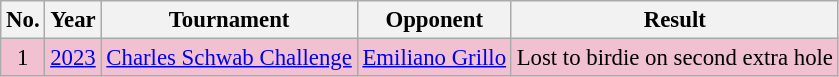<table class="wikitable" style="font-size:95%;">
<tr>
<th>No.</th>
<th>Year</th>
<th>Tournament</th>
<th>Opponent</th>
<th>Result</th>
</tr>
<tr style="background:#F2C1D1;">
<td align=center>1</td>
<td><a href='#'>2023</a></td>
<td><a href='#'>Charles Schwab Challenge</a></td>
<td> <a href='#'>Emiliano Grillo</a></td>
<td>Lost to birdie on second extra hole</td>
</tr>
</table>
